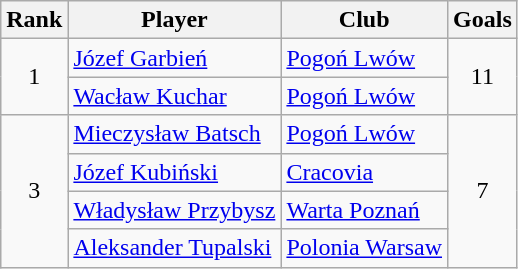<table class="wikitable" style="text-align:center">
<tr>
<th>Rank</th>
<th>Player</th>
<th>Club</th>
<th>Goals</th>
</tr>
<tr>
<td rowspan="2">1</td>
<td align="left"> <a href='#'>Józef Garbień</a></td>
<td align="left"><a href='#'>Pogoń Lwów</a></td>
<td rowspan="2">11</td>
</tr>
<tr>
<td align="left"> <a href='#'>Wacław Kuchar</a></td>
<td align="left"><a href='#'>Pogoń Lwów</a></td>
</tr>
<tr>
<td rowspan="4">3</td>
<td align="left"> <a href='#'>Mieczysław Batsch</a></td>
<td align="left"><a href='#'>Pogoń Lwów</a></td>
<td rowspan="4">7</td>
</tr>
<tr>
<td align="left"> <a href='#'>Józef Kubiński</a></td>
<td align="left"><a href='#'>Cracovia</a></td>
</tr>
<tr>
<td align="left"> <a href='#'>Władysław Przybysz</a></td>
<td align="left"><a href='#'>Warta Poznań</a></td>
</tr>
<tr>
<td align="left"> <a href='#'>Aleksander Tupalski</a></td>
<td align="left"><a href='#'>Polonia Warsaw</a></td>
</tr>
</table>
